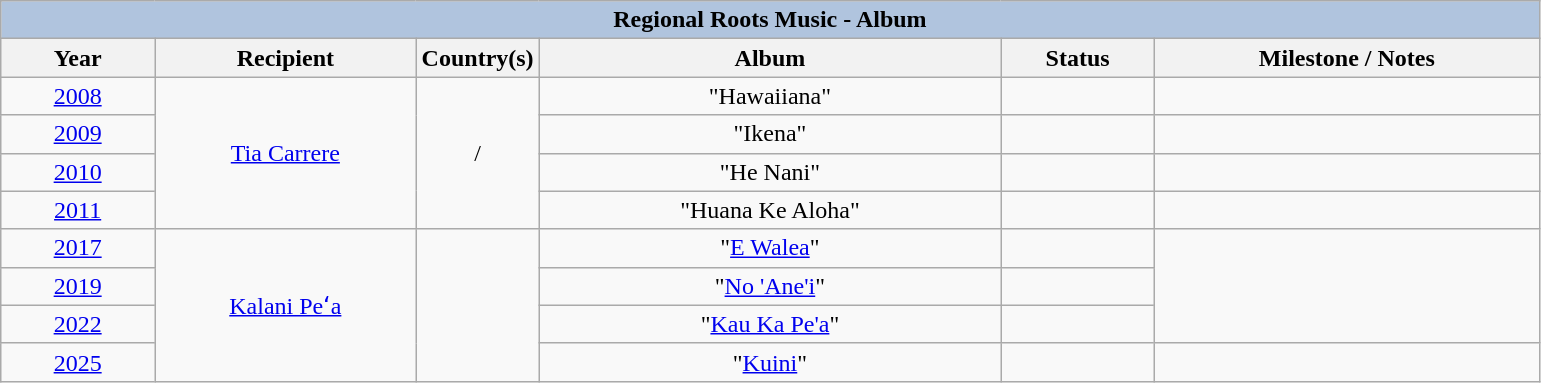<table class="wikitable" style="text-align: center">
<tr>
<th colspan="6" style="background:#B0C4DE;">Regional Roots Music - Album</th>
</tr>
<tr>
<th width="10%">Year</th>
<th width="17%">Recipient</th>
<th width="8%">Country(s)</th>
<th width="30%">Album</th>
<th width="10%">Status</th>
<th width="25%">Milestone / Notes</th>
</tr>
<tr>
<td><a href='#'>2008</a><br></td>
<td rowspan="4"><a href='#'>Tia Carrere</a></td>
<td rowspan="4">/</td>
<td>"Hawaiiana"</td>
<td></td>
<td></td>
</tr>
<tr>
<td><a href='#'>2009</a><br></td>
<td>"Ikena"</td>
<td></td>
<td></td>
</tr>
<tr>
<td><a href='#'>2010</a><br></td>
<td>"He Nani"</td>
<td></td>
<td></td>
</tr>
<tr>
<td><a href='#'>2011</a><br></td>
<td>"Huana Ke Aloha"</td>
<td></td>
<td></td>
</tr>
<tr>
<td><a href='#'>2017</a><br></td>
<td rowspan="4"><a href='#'>Kalani Peʻa</a></td>
<td rowspan="4"></td>
<td>"<a href='#'>E Walea</a>"</td>
<td></td>
<td rowspan="3"></td>
</tr>
<tr>
<td><a href='#'>2019</a><br></td>
<td>"<a href='#'>No 'Ane'i</a>"</td>
<td></td>
</tr>
<tr>
<td><a href='#'>2022</a><br></td>
<td>"<a href='#'>Kau Ka Pe'a</a>"</td>
<td></td>
</tr>
<tr>
<td><a href='#'>2025</a><br></td>
<td>"<a href='#'>Kuini</a>"</td>
<td></td>
<td></td>
</tr>
</table>
